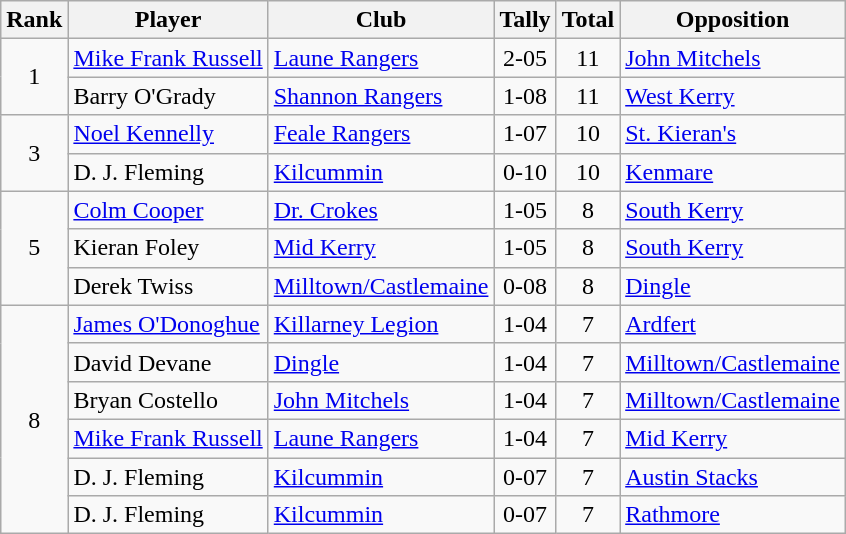<table class="wikitable">
<tr>
<th>Rank</th>
<th>Player</th>
<th>Club</th>
<th>Tally</th>
<th>Total</th>
<th>Opposition</th>
</tr>
<tr>
<td rowspan="2" style="text-align:center;">1</td>
<td><a href='#'>Mike Frank Russell</a></td>
<td><a href='#'>Laune Rangers</a></td>
<td align=center>2-05</td>
<td align=center>11</td>
<td><a href='#'>John Mitchels</a></td>
</tr>
<tr>
<td>Barry O'Grady</td>
<td><a href='#'>Shannon Rangers</a></td>
<td align=center>1-08</td>
<td align=center>11</td>
<td><a href='#'>West Kerry</a></td>
</tr>
<tr>
<td rowspan="2" style="text-align:center;">3</td>
<td><a href='#'>Noel Kennelly</a></td>
<td><a href='#'>Feale Rangers</a></td>
<td align=center>1-07</td>
<td align=center>10</td>
<td><a href='#'>St. Kieran's</a></td>
</tr>
<tr>
<td>D. J. Fleming</td>
<td><a href='#'>Kilcummin</a></td>
<td align=center>0-10</td>
<td align=center>10</td>
<td><a href='#'>Kenmare</a></td>
</tr>
<tr>
<td rowspan="3" style="text-align:center;">5</td>
<td><a href='#'>Colm Cooper</a></td>
<td><a href='#'>Dr. Crokes</a></td>
<td align=center>1-05</td>
<td align=center>8</td>
<td><a href='#'>South Kerry</a></td>
</tr>
<tr>
<td>Kieran Foley</td>
<td><a href='#'>Mid Kerry</a></td>
<td align=center>1-05</td>
<td align=center>8</td>
<td><a href='#'>South Kerry</a></td>
</tr>
<tr>
<td>Derek Twiss</td>
<td><a href='#'>Milltown/Castlemaine</a></td>
<td align=center>0-08</td>
<td align=center>8</td>
<td><a href='#'>Dingle</a></td>
</tr>
<tr>
<td rowspan="6" style="text-align:center;">8</td>
<td><a href='#'>James O'Donoghue</a></td>
<td><a href='#'>Killarney Legion</a></td>
<td align=center>1-04</td>
<td align=center>7</td>
<td><a href='#'>Ardfert</a></td>
</tr>
<tr>
<td>David Devane</td>
<td><a href='#'>Dingle</a></td>
<td align=center>1-04</td>
<td align=center>7</td>
<td><a href='#'>Milltown/Castlemaine</a></td>
</tr>
<tr>
<td>Bryan Costello</td>
<td><a href='#'>John Mitchels</a></td>
<td align=center>1-04</td>
<td align=center>7</td>
<td><a href='#'>Milltown/Castlemaine</a></td>
</tr>
<tr>
<td><a href='#'>Mike Frank Russell</a></td>
<td><a href='#'>Laune Rangers</a></td>
<td align=center>1-04</td>
<td align=center>7</td>
<td><a href='#'>Mid Kerry</a></td>
</tr>
<tr>
<td>D. J. Fleming</td>
<td><a href='#'>Kilcummin</a></td>
<td align=center>0-07</td>
<td align=center>7</td>
<td><a href='#'>Austin Stacks</a></td>
</tr>
<tr>
<td>D. J. Fleming</td>
<td><a href='#'>Kilcummin</a></td>
<td align=center>0-07</td>
<td align=center>7</td>
<td><a href='#'>Rathmore</a></td>
</tr>
</table>
